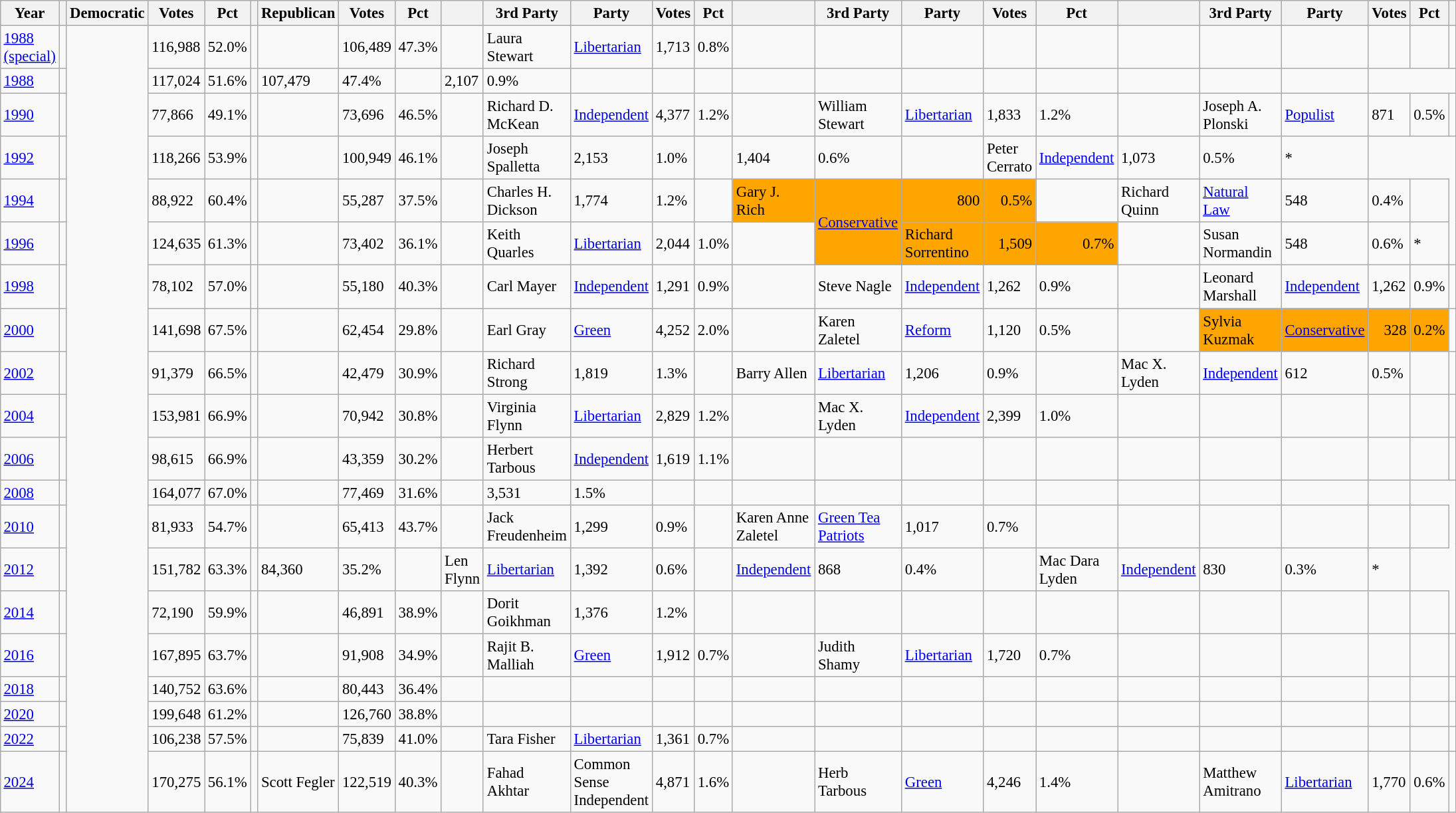<table class="wikitable" style="margin:0.5em ; font-size:95%">
<tr>
<th>Year</th>
<th></th>
<th>Democratic</th>
<th>Votes</th>
<th>Pct</th>
<th></th>
<th>Republican</th>
<th>Votes</th>
<th>Pct</th>
<th></th>
<th>3rd Party</th>
<th>Party</th>
<th>Votes</th>
<th>Pct</th>
<th></th>
<th>3rd Party</th>
<th>Party</th>
<th>Votes</th>
<th>Pct</th>
<th></th>
<th>3rd Party</th>
<th>Party</th>
<th>Votes</th>
<th>Pct</th>
<th></th>
</tr>
<tr>
<td><a href='#'>1988 (special)</a></td>
<td></td>
<td rowspan="20" ></td>
<td>116,988</td>
<td>52.0%</td>
<td></td>
<td></td>
<td>106,489</td>
<td>47.3%</td>
<td></td>
<td>Laura Stewart</td>
<td><a href='#'>Libertarian</a></td>
<td>1,713</td>
<td>0.8%</td>
<td></td>
<td></td>
<td></td>
<td></td>
<td></td>
<td></td>
<td></td>
<td></td>
<td></td>
<td></td>
<td></td>
</tr>
<tr>
<td><a href='#'>1988</a></td>
<td></td>
<td>117,024</td>
<td>51.6%</td>
<td></td>
<td>107,479</td>
<td>47.4%</td>
<td></td>
<td>2,107</td>
<td>0.9%</td>
<td></td>
<td></td>
<td></td>
<td></td>
<td></td>
<td></td>
<td></td>
<td></td>
<td></td>
<td></td>
<td></td>
</tr>
<tr>
<td><a href='#'>1990</a></td>
<td></td>
<td>77,866</td>
<td>49.1%</td>
<td></td>
<td></td>
<td>73,696</td>
<td>46.5%</td>
<td></td>
<td>Richard D. McKean</td>
<td><a href='#'>Independent</a></td>
<td>4,377</td>
<td>1.2%</td>
<td></td>
<td>William Stewart</td>
<td><a href='#'>Libertarian</a></td>
<td>1,833</td>
<td>1.2%</td>
<td></td>
<td>Joseph A. Plonski</td>
<td><a href='#'>Populist</a></td>
<td>871</td>
<td>0.5%</td>
<td></td>
</tr>
<tr>
<td><a href='#'>1992</a></td>
<td></td>
<td>118,266</td>
<td>53.9%</td>
<td></td>
<td></td>
<td>100,949</td>
<td>46.1%</td>
<td></td>
<td>Joseph Spalletta</td>
<td>2,153</td>
<td>1.0%</td>
<td></td>
<td>1,404</td>
<td>0.6%</td>
<td></td>
<td>Peter Cerrato</td>
<td><a href='#'>Independent</a></td>
<td>1,073</td>
<td>0.5%</td>
<td>*</td>
</tr>
<tr>
<td><a href='#'>1994</a></td>
<td></td>
<td>88,922</td>
<td>60.4%</td>
<td></td>
<td></td>
<td>55,287</td>
<td>37.5%</td>
<td></td>
<td>Charles H. Dickson</td>
<td>1,774</td>
<td>1.2%</td>
<td></td>
<td bgcolor=Orange>Gary J. Rich</td>
<td bgcolor=Orange rowspan=2><a href='#'>Conservative</a></td>
<td bgcolor=Orange align="right">800</td>
<td bgcolor=Orange align="right">0.5%</td>
<td></td>
<td>Richard Quinn</td>
<td><a href='#'>Natural Law</a></td>
<td>548</td>
<td>0.4%</td>
<td></td>
</tr>
<tr>
<td><a href='#'>1996</a></td>
<td></td>
<td>124,635</td>
<td>61.3%</td>
<td></td>
<td></td>
<td>73,402</td>
<td>36.1%</td>
<td></td>
<td>Keith Quarles</td>
<td><a href='#'>Libertarian</a></td>
<td>2,044</td>
<td>1.0%</td>
<td></td>
<td bgcolor=Orange>Richard Sorrentino</td>
<td bgcolor=Orange align="right">1,509</td>
<td bgcolor=Orange align="right">0.7%</td>
<td></td>
<td>Susan Normandin</td>
<td>548</td>
<td>0.6%</td>
<td>*</td>
</tr>
<tr>
<td><a href='#'>1998</a></td>
<td></td>
<td>78,102</td>
<td>57.0%</td>
<td></td>
<td></td>
<td>55,180</td>
<td>40.3%</td>
<td></td>
<td>Carl Mayer</td>
<td><a href='#'>Independent</a></td>
<td>1,291</td>
<td>0.9%</td>
<td></td>
<td>Steve Nagle</td>
<td><a href='#'>Independent</a></td>
<td>1,262</td>
<td>0.9%</td>
<td></td>
<td>Leonard Marshall</td>
<td><a href='#'>Independent</a></td>
<td>1,262</td>
<td>0.9%</td>
<td></td>
</tr>
<tr>
<td><a href='#'>2000</a></td>
<td></td>
<td>141,698</td>
<td>67.5%</td>
<td></td>
<td></td>
<td>62,454</td>
<td>29.8%</td>
<td></td>
<td>Earl Gray</td>
<td><a href='#'>Green</a></td>
<td>4,252</td>
<td>2.0%</td>
<td></td>
<td>Karen Zaletel</td>
<td><a href='#'>Reform</a></td>
<td>1,120</td>
<td>0.5%</td>
<td></td>
<td bgcolor=Orange>Sylvia Kuzmak</td>
<td bgcolor=Orange><a href='#'>Conservative</a></td>
<td bgcolor=Orange align="right">328</td>
<td bgcolor=Orange align="right">0.2%</td>
<td></td>
</tr>
<tr>
<td><a href='#'>2002</a></td>
<td></td>
<td>91,379</td>
<td>66.5%</td>
<td></td>
<td></td>
<td>42,479</td>
<td>30.9%</td>
<td></td>
<td>Richard Strong</td>
<td>1,819</td>
<td>1.3%</td>
<td></td>
<td>Barry Allen</td>
<td><a href='#'>Libertarian</a></td>
<td>1,206</td>
<td>0.9%</td>
<td></td>
<td>Mac X. Lyden</td>
<td><a href='#'>Independent</a></td>
<td>612</td>
<td>0.5%</td>
<td></td>
</tr>
<tr>
<td><a href='#'>2004</a></td>
<td></td>
<td>153,981</td>
<td>66.9%</td>
<td></td>
<td></td>
<td>70,942</td>
<td>30.8%</td>
<td></td>
<td>Virginia Flynn</td>
<td><a href='#'>Libertarian</a></td>
<td>2,829</td>
<td>1.2%</td>
<td></td>
<td>Mac X. Lyden</td>
<td><a href='#'>Independent</a></td>
<td>2,399</td>
<td>1.0%</td>
<td></td>
<td></td>
<td></td>
<td></td>
<td></td>
<td></td>
</tr>
<tr>
<td><a href='#'>2006</a></td>
<td></td>
<td>98,615</td>
<td>66.9%</td>
<td></td>
<td></td>
<td>43,359</td>
<td>30.2%</td>
<td></td>
<td>Herbert Tarbous</td>
<td><a href='#'>Independent</a></td>
<td>1,619</td>
<td>1.1%</td>
<td></td>
<td></td>
<td></td>
<td></td>
<td></td>
<td></td>
<td></td>
<td></td>
<td></td>
<td></td>
<td></td>
</tr>
<tr>
<td><a href='#'>2008</a></td>
<td></td>
<td>164,077</td>
<td>67.0%</td>
<td></td>
<td></td>
<td>77,469</td>
<td>31.6%</td>
<td></td>
<td>3,531</td>
<td>1.5%</td>
<td></td>
<td></td>
<td></td>
<td></td>
<td></td>
<td></td>
<td></td>
<td></td>
<td></td>
<td></td>
<td></td>
</tr>
<tr>
<td><a href='#'>2010</a></td>
<td></td>
<td>81,933</td>
<td>54.7%</td>
<td></td>
<td></td>
<td>65,413</td>
<td>43.7%</td>
<td></td>
<td>Jack Freudenheim</td>
<td>1,299</td>
<td>0.9%</td>
<td></td>
<td>Karen Anne Zaletel</td>
<td><a href='#'>Green Tea Patriots</a></td>
<td>1,017</td>
<td>0.7%</td>
<td></td>
<td></td>
<td></td>
<td></td>
<td></td>
<td></td>
</tr>
<tr>
<td><a href='#'>2012</a></td>
<td></td>
<td>151,782</td>
<td>63.3%</td>
<td></td>
<td>84,360</td>
<td>35.2%</td>
<td></td>
<td>Len Flynn</td>
<td><a href='#'>Libertarian</a></td>
<td>1,392</td>
<td>0.6%</td>
<td></td>
<td><a href='#'>Independent</a></td>
<td>868</td>
<td>0.4%</td>
<td></td>
<td>Mac Dara Lyden</td>
<td><a href='#'>Independent</a></td>
<td>830</td>
<td>0.3%</td>
<td>*</td>
</tr>
<tr>
<td><a href='#'>2014</a></td>
<td></td>
<td>72,190</td>
<td>59.9%</td>
<td></td>
<td></td>
<td>46,891</td>
<td>38.9%</td>
<td></td>
<td>Dorit Goikhman</td>
<td>1,376</td>
<td>1.2%</td>
<td></td>
<td></td>
<td></td>
<td></td>
<td></td>
<td></td>
<td></td>
<td></td>
<td></td>
<td></td>
<td></td>
</tr>
<tr>
<td><a href='#'>2016</a></td>
<td></td>
<td>167,895</td>
<td>63.7%</td>
<td></td>
<td></td>
<td>91,908</td>
<td>34.9%</td>
<td></td>
<td>Rajit B. Malliah</td>
<td><a href='#'>Green</a></td>
<td>1,912</td>
<td>0.7%</td>
<td></td>
<td>Judith Shamy</td>
<td><a href='#'>Libertarian</a></td>
<td>1,720</td>
<td>0.7%</td>
<td></td>
<td></td>
<td></td>
<td></td>
<td></td>
<td></td>
</tr>
<tr>
<td><a href='#'>2018</a></td>
<td></td>
<td>140,752</td>
<td>63.6%</td>
<td></td>
<td></td>
<td>80,443</td>
<td>36.4%</td>
<td></td>
<td></td>
<td></td>
<td></td>
<td></td>
<td></td>
<td></td>
<td></td>
<td></td>
<td></td>
<td></td>
<td></td>
<td></td>
<td></td>
<td></td>
<td></td>
</tr>
<tr>
<td><a href='#'>2020</a></td>
<td></td>
<td>199,648</td>
<td>61.2%</td>
<td></td>
<td></td>
<td>126,760</td>
<td>38.8%</td>
<td></td>
<td></td>
<td></td>
<td></td>
<td></td>
<td></td>
<td></td>
<td></td>
<td></td>
<td></td>
<td></td>
<td></td>
<td></td>
<td></td>
<td></td>
<td></td>
</tr>
<tr>
<td><a href='#'>2022</a></td>
<td></td>
<td>106,238</td>
<td>57.5%</td>
<td></td>
<td></td>
<td>75,839</td>
<td>41.0%</td>
<td></td>
<td>Tara Fisher</td>
<td><a href='#'>Libertarian</a></td>
<td>1,361</td>
<td>0.7%</td>
<td></td>
<td></td>
<td></td>
<td></td>
<td></td>
<td></td>
<td></td>
<td></td>
<td></td>
<td></td>
<td></td>
</tr>
<tr>
<td><a href='#'>2024</a></td>
<td></td>
<td>170,275</td>
<td>56.1%</td>
<td></td>
<td>Scott Fegler</td>
<td>122,519</td>
<td>40.3%</td>
<td></td>
<td>Fahad Akhtar</td>
<td>Common Sense Independent</td>
<td>4,871</td>
<td>1.6%</td>
<td></td>
<td>Herb Tarbous</td>
<td><a href='#'>Green</a></td>
<td>4,246</td>
<td>1.4%</td>
<td></td>
<td>Matthew Amitrano</td>
<td><a href='#'>Libertarian</a></td>
<td>1,770</td>
<td>0.6%</td>
</tr>
</table>
